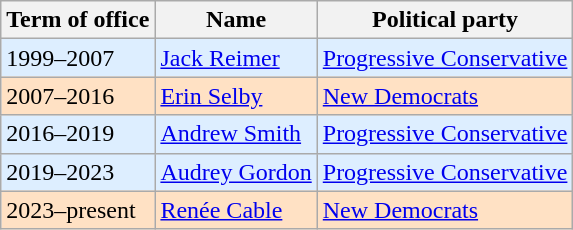<table class="wikitable">
<tr>
<th>Term of office</th>
<th>Name</th>
<th>Political party</th>
</tr>
<tr>
<td style="background:#ddeeff;">1999–2007</td>
<td style="background:#ddeeff;"><a href='#'>Jack Reimer</a></td>
<td style="background:#ddeeff;"><a href='#'>Progressive Conservative</a></td>
</tr>
<tr>
<td style="background:#ffe1c4;">2007–2016</td>
<td style="background:#ffe1c4;"><a href='#'>Erin Selby</a></td>
<td style="background:#ffe1c4;"><a href='#'>New Democrats</a></td>
</tr>
<tr>
<td style="background:#ddeeff;">2016–2019</td>
<td style="background:#ddeeff;"><a href='#'>Andrew Smith</a></td>
<td style="background:#ddeeff;"><a href='#'>Progressive Conservative</a></td>
</tr>
<tr>
<td style="background:#ddeeff;">2019–2023</td>
<td style="background:#ddeeff;"><a href='#'>Audrey Gordon</a></td>
<td style="background:#ddeeff;"><a href='#'>Progressive Conservative</a></td>
</tr>
<tr>
<td style="background:#ffe1c4;">2023–present</td>
<td style="background:#ffe1c4;"><a href='#'>Renée Cable</a></td>
<td style="background:#ffe1c4;"><a href='#'>New Democrats</a></td>
</tr>
</table>
